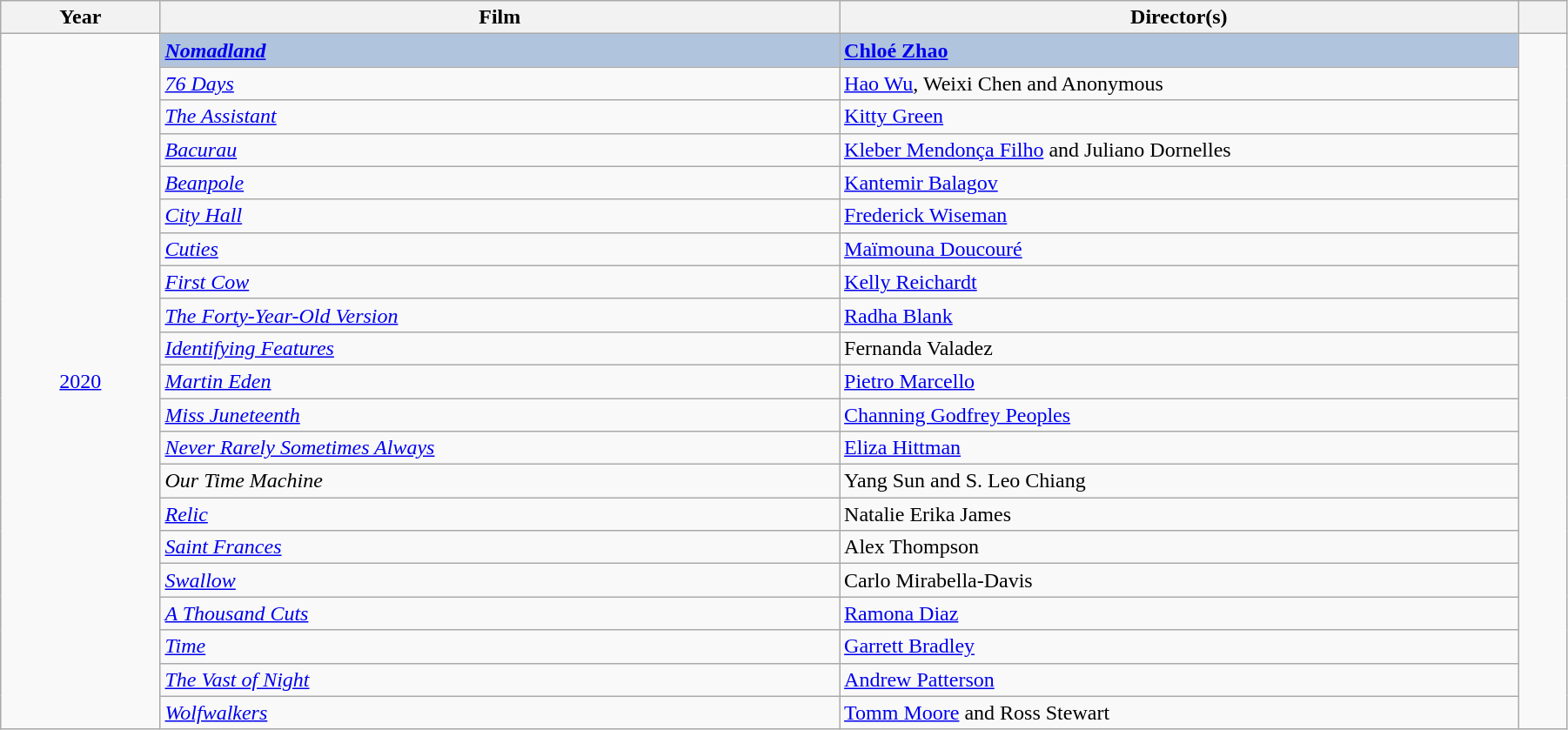<table class="wikitable" width="95%" cellpadding="5">
<tr>
<th width="100"><strong>Year</strong></th>
<th width="450"><strong>Film</strong></th>
<th width="450"><strong>Director(s)</strong></th>
<th width="25"><strong></strong></th>
</tr>
<tr>
<td rowspan="21" style="text-align:center;"><a href='#'>2020</a></td>
<td style="background:#B0C4DE"><strong><em><a href='#'>Nomadland</a></em></strong></td>
<td style="background:#B0C4DE"><strong><a href='#'>Chloé Zhao</a></strong></td>
<td rowspan="21" style="text-align:center;"></td>
</tr>
<tr>
<td><em><a href='#'>76 Days</a></em></td>
<td><a href='#'>Hao Wu</a>, Weixi Chen and Anonymous</td>
</tr>
<tr>
<td><em><a href='#'>The Assistant</a></em></td>
<td><a href='#'>Kitty Green</a></td>
</tr>
<tr>
<td><em><a href='#'>Bacurau</a></em></td>
<td><a href='#'>Kleber Mendonça Filho</a> and Juliano Dornelles</td>
</tr>
<tr>
<td><em><a href='#'>Beanpole</a></em></td>
<td><a href='#'>Kantemir Balagov</a></td>
</tr>
<tr>
<td><em><a href='#'>City Hall</a></em></td>
<td><a href='#'>Frederick Wiseman</a></td>
</tr>
<tr>
<td><em><a href='#'>Cuties</a></em></td>
<td><a href='#'>Maïmouna Doucouré</a></td>
</tr>
<tr>
<td><em><a href='#'>First Cow</a></em></td>
<td><a href='#'>Kelly Reichardt</a></td>
</tr>
<tr>
<td><em><a href='#'>The Forty-Year-Old Version</a></em></td>
<td><a href='#'>Radha Blank</a></td>
</tr>
<tr>
<td><em><a href='#'>Identifying Features</a></em></td>
<td>Fernanda Valadez</td>
</tr>
<tr>
<td><em><a href='#'>Martin Eden</a></em></td>
<td><a href='#'>Pietro Marcello</a></td>
</tr>
<tr>
<td><em><a href='#'>Miss Juneteenth</a></em></td>
<td><a href='#'>Channing Godfrey Peoples</a></td>
</tr>
<tr>
<td><em><a href='#'>Never Rarely Sometimes Always</a></em></td>
<td><a href='#'>Eliza Hittman</a></td>
</tr>
<tr>
<td><em>Our Time Machine</em></td>
<td>Yang Sun and S. Leo Chiang</td>
</tr>
<tr>
<td><em><a href='#'>Relic</a></em></td>
<td>Natalie Erika James</td>
</tr>
<tr>
<td><em><a href='#'>Saint Frances</a></em></td>
<td>Alex Thompson</td>
</tr>
<tr>
<td><em><a href='#'>Swallow</a></em></td>
<td>Carlo Mirabella-Davis</td>
</tr>
<tr>
<td><em><a href='#'>A Thousand Cuts</a></em></td>
<td><a href='#'>Ramona Diaz</a></td>
</tr>
<tr>
<td><em><a href='#'>Time</a></em></td>
<td><a href='#'>Garrett Bradley</a></td>
</tr>
<tr>
<td><em><a href='#'>The Vast of Night</a></em></td>
<td><a href='#'>Andrew Patterson</a></td>
</tr>
<tr>
<td><em><a href='#'>Wolfwalkers</a></em></td>
<td><a href='#'>Tomm Moore</a> and Ross Stewart</td>
</tr>
</table>
